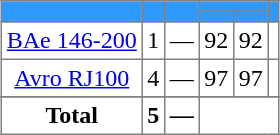<table class="toccolours" border="1" cellpadding="3" style="border-collapse:collapse;text-align:center;margin:auto;">
<tr bgcolor=#2E9AFE>
<th rowspan="2"></th>
<th rowspan="2"></th>
<th rowspan="2"></th>
<th colspan="2"></th>
<th rowspan="2"></th>
</tr>
<tr bgcolor=#2E9AFE>
<th><abbr></abbr></th>
<th></th>
</tr>
<tr>
<td><a href='#'>BAe 146-200</a></td>
<td>1</td>
<td>—</td>
<td>92</td>
<td>92</td>
<td></td>
</tr>
<tr>
<td><a href='#'>Avro RJ100</a></td>
<td>4</td>
<td>—</td>
<td>97</td>
<td>97</td>
<td></td>
</tr>
<tr>
</tr>
<tr>
<th>Total</th>
<th>5</th>
<th>—</th>
<th colspan="3"></th>
</tr>
</table>
